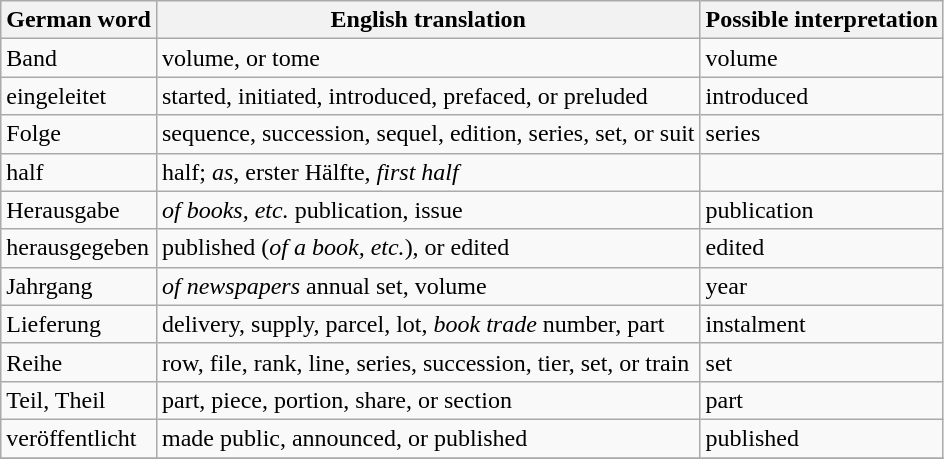<table class="wikitable">
<tr>
<th>German word</th>
<th>English translation</th>
<th>Possible interpretation</th>
</tr>
<tr>
<td>Band</td>
<td>volume, or tome</td>
<td>volume</td>
</tr>
<tr>
<td>eingeleitet</td>
<td>started, initiated, introduced, prefaced, or preluded</td>
<td>introduced</td>
</tr>
<tr>
<td>Folge</td>
<td>sequence, succession, sequel, edition, series, set, or suit</td>
<td>series</td>
</tr>
<tr>
<td Hälfte>half</td>
<td>half; <em>as</em>, erster Hälfte, <em>first half</em></td>
</tr>
<tr>
<td>Herausgabe</td>
<td><em>of books, etc.</em> publication, issue</td>
<td>publication</td>
</tr>
<tr>
<td>herausgegeben</td>
<td>published (<em>of a book, etc.</em>), or edited</td>
<td>edited</td>
</tr>
<tr>
<td>Jahrgang</td>
<td><em>of newspapers</em> annual set, volume</td>
<td>year</td>
</tr>
<tr>
<td>Lieferung</td>
<td>delivery, supply, parcel, lot, <em>book trade</em> number, part</td>
<td>instalment</td>
</tr>
<tr>
<td>Reihe</td>
<td>row, file, rank, line, series, succession, tier, set, or train</td>
<td>set</td>
</tr>
<tr>
<td>Teil, Theil</td>
<td>part, piece, portion, share, or section</td>
<td>part</td>
</tr>
<tr>
<td>veröffentlicht</td>
<td>made public, announced, or published</td>
<td>published</td>
</tr>
<tr>
</tr>
</table>
